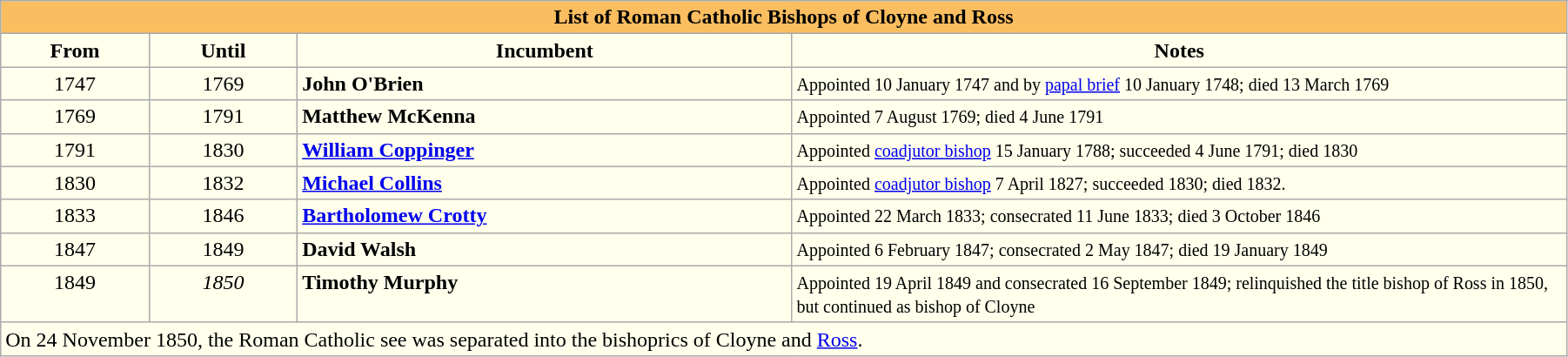<table class="wikitable" style="width:95%; border:1">
<tr>
<th style="background-color:#FABE60" colspan="4">List of Roman Catholic Bishops of Cloyne and Ross</th>
</tr>
<tr align=center>
<th style="background-color:#ffffec" width="9%">From</th>
<th style="background-color:#ffffec" width="9%">Until</th>
<th style="background-color:#ffffec" width="30%">Incumbent</th>
<th style="background-color:#ffffec" width="47%">Notes</th>
</tr>
<tr valign=top bgcolor="#ffffec">
<td align=center>1747</td>
<td align=center>1769</td>
<td><strong>John O'Brien</strong></td>
<td><small>Appointed 10 January 1747 and by <a href='#'>papal brief</a> 10 January 1748; died 13 March 1769</small></td>
</tr>
<tr valign=top bgcolor="#ffffec">
<td align=center>1769</td>
<td align=center>1791</td>
<td><strong>Matthew McKenna</strong></td>
<td><small>Appointed 7 August 1769; died 4 June 1791</small></td>
</tr>
<tr valign=top bgcolor="#ffffec">
<td align=center>1791</td>
<td align=center>1830</td>
<td><strong><a href='#'>William Coppinger</a></strong></td>
<td><small>Appointed <a href='#'>coadjutor bishop</a> 15 January 1788; succeeded 4 June 1791; died 1830</small></td>
</tr>
<tr valign=top bgcolor="#ffffec">
<td align=center>1830</td>
<td align=center>1832</td>
<td><strong><a href='#'>Michael Collins</a></strong></td>
<td><small>Appointed <a href='#'>coadjutor bishop</a> 7 April 1827; succeeded 1830; died 1832.</small></td>
</tr>
<tr valign=top bgcolor="#ffffec">
<td align=center>1833</td>
<td align=center>1846</td>
<td><strong><a href='#'>Bartholomew Crotty</a></strong></td>
<td><small>Appointed 22 March 1833; consecrated 11 June 1833; died 3 October 1846</small></td>
</tr>
<tr valign=top bgcolor="#ffffec">
<td align=center>1847</td>
<td align=center>1849</td>
<td><strong>David Walsh</strong></td>
<td><small>Appointed 6 February 1847; consecrated 2 May 1847; died 19 January 1849</small></td>
</tr>
<tr valign=top bgcolor="#ffffec">
<td align=center>1849</td>
<td align=center><em>1850</em></td>
<td><strong>Timothy Murphy</strong></td>
<td><small>Appointed 19 April 1849 and consecrated 16 September 1849; relinquished the title bishop of Ross in 1850, but continued as bishop of Cloyne</small></td>
</tr>
<tr valign=top bgcolor="#ffffec">
<td colspan=4>On 24 November 1850, the Roman Catholic see was separated into the bishoprics of Cloyne and <a href='#'>Ross</a>.</td>
</tr>
</table>
